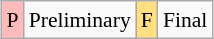<table class="wikitable" style="margin:0.5em auto; font-size:90%; line-height:1.25em;">
<tr>
<td bgcolor="#FFBBBB" align=center>P</td>
<td>Preliminary</td>
<td style="background-color:#FFDF80;">F</td>
<td>Final</td>
</tr>
</table>
